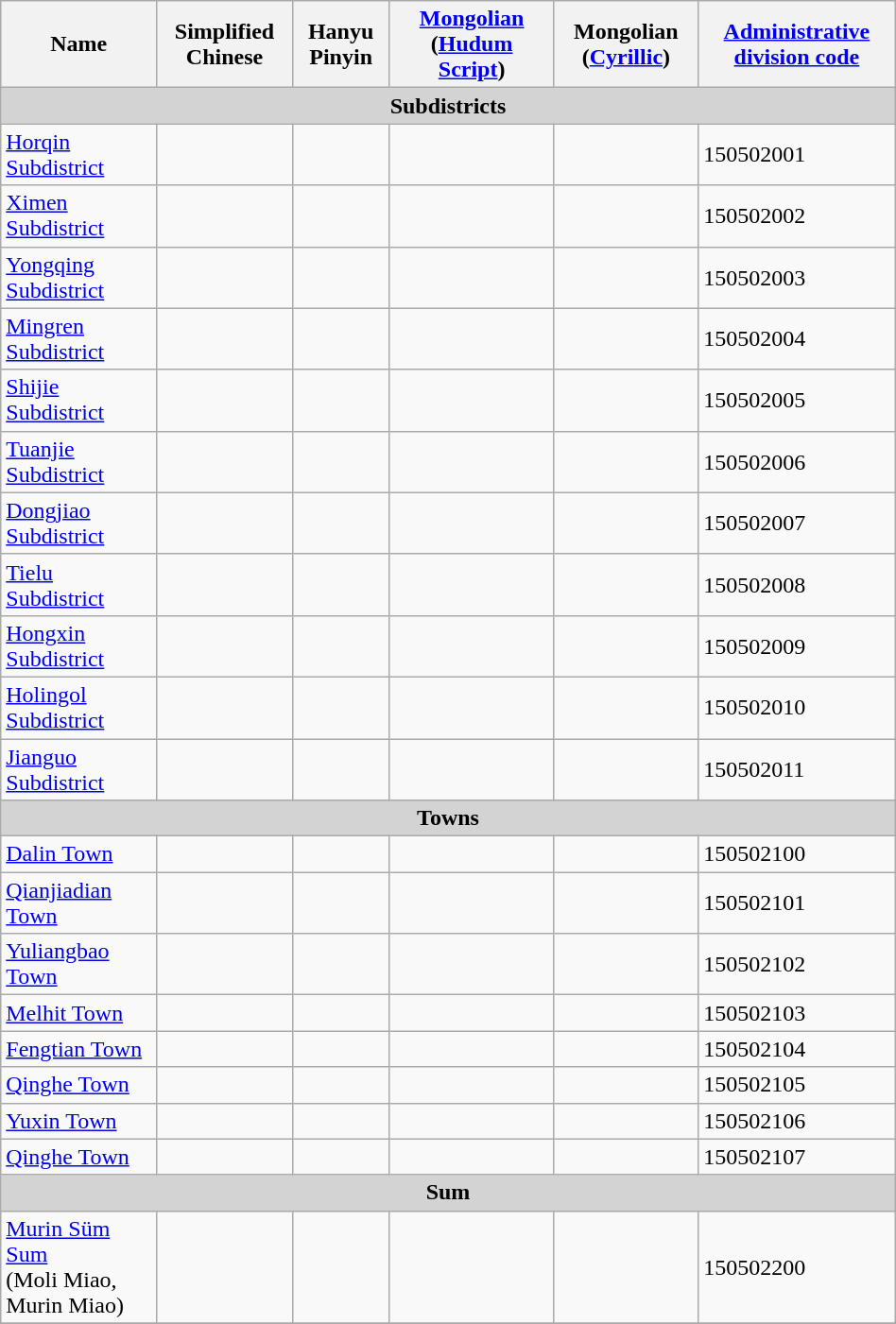<table class="wikitable" align="center" style="width:50%; border="1">
<tr>
<th>Name</th>
<th>Simplified Chinese</th>
<th>Hanyu Pinyin</th>
<th><a href='#'>Mongolian</a> (<a href='#'>Hudum Script</a>)</th>
<th>Mongolian (<a href='#'>Cyrillic</a>)</th>
<th><a href='#'>Administrative division code</a></th>
</tr>
<tr>
<td colspan="6"  style="text-align:center; background:#d3d3d3;"><strong>Subdistricts</strong></td>
</tr>
<tr --------->
<td><a href='#'>Horqin Subdistrict</a></td>
<td></td>
<td></td>
<td></td>
<td></td>
<td>150502001</td>
</tr>
<tr>
<td><a href='#'>Ximen Subdistrict</a></td>
<td></td>
<td></td>
<td></td>
<td></td>
<td>150502002</td>
</tr>
<tr>
<td><a href='#'>Yongqing Subdistrict</a></td>
<td></td>
<td></td>
<td></td>
<td></td>
<td>150502003</td>
</tr>
<tr>
<td><a href='#'>Mingren Subdistrict</a></td>
<td></td>
<td></td>
<td></td>
<td></td>
<td>150502004</td>
</tr>
<tr>
<td><a href='#'>Shijie Subdistrict</a></td>
<td></td>
<td></td>
<td></td>
<td></td>
<td>150502005</td>
</tr>
<tr>
<td><a href='#'>Tuanjie Subdistrict</a></td>
<td></td>
<td></td>
<td></td>
<td></td>
<td>150502006</td>
</tr>
<tr>
<td><a href='#'>Dongjiao Subdistrict</a></td>
<td></td>
<td></td>
<td></td>
<td></td>
<td>150502007</td>
</tr>
<tr>
<td><a href='#'>Tielu Subdistrict</a></td>
<td></td>
<td></td>
<td></td>
<td></td>
<td>150502008</td>
</tr>
<tr>
<td><a href='#'>Hongxin Subdistrict</a></td>
<td></td>
<td></td>
<td></td>
<td></td>
<td>150502009</td>
</tr>
<tr>
<td><a href='#'>Holingol Subdistrict</a></td>
<td></td>
<td></td>
<td></td>
<td></td>
<td>150502010</td>
</tr>
<tr>
<td><a href='#'>Jianguo Subdistrict</a></td>
<td></td>
<td></td>
<td></td>
<td></td>
<td>150502011</td>
</tr>
<tr>
<td colspan="6"  style="text-align:center; background:#d3d3d3;"><strong>Towns</strong></td>
</tr>
<tr --------->
<td><a href='#'>Dalin Town</a></td>
<td></td>
<td></td>
<td></td>
<td></td>
<td>150502100</td>
</tr>
<tr>
<td><a href='#'>Qianjiadian Town</a></td>
<td></td>
<td></td>
<td></td>
<td></td>
<td>150502101</td>
</tr>
<tr>
<td><a href='#'>Yuliangbao Town</a></td>
<td></td>
<td></td>
<td></td>
<td></td>
<td>150502102</td>
</tr>
<tr>
<td><a href='#'>Melhit Town</a></td>
<td></td>
<td></td>
<td></td>
<td></td>
<td>150502103</td>
</tr>
<tr>
<td><a href='#'>Fengtian Town</a></td>
<td></td>
<td></td>
<td></td>
<td></td>
<td>150502104</td>
</tr>
<tr>
<td><a href='#'>Qinghe Town</a></td>
<td></td>
<td></td>
<td></td>
<td></td>
<td>150502105</td>
</tr>
<tr>
<td><a href='#'>Yuxin Town</a></td>
<td></td>
<td></td>
<td></td>
<td></td>
<td>150502106</td>
</tr>
<tr>
<td><a href='#'>Qinghe Town</a></td>
<td></td>
<td></td>
<td></td>
<td></td>
<td>150502107</td>
</tr>
<tr>
<td colspan="6"  style="text-align:center; background:#d3d3d3;"><strong>Sum</strong></td>
</tr>
<tr --------->
<td><a href='#'>Murin Süm Sum</a><br>(Moli Miao, Murin Miao)</td>
<td></td>
<td></td>
<td></td>
<td></td>
<td>150502200</td>
</tr>
<tr>
</tr>
</table>
